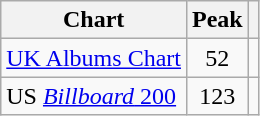<table class="wikitable sortable">
<tr>
<th>Chart</th>
<th>Peak</th>
<th class=unsortable></th>
</tr>
<tr>
<td><a href='#'>UK Albums Chart</a></td>
<td align=center>52</td>
<td></td>
</tr>
<tr>
<td>US <a href='#'><em>Billboard</em> 200</a></td>
<td align=center>123</td>
<td></td>
</tr>
</table>
